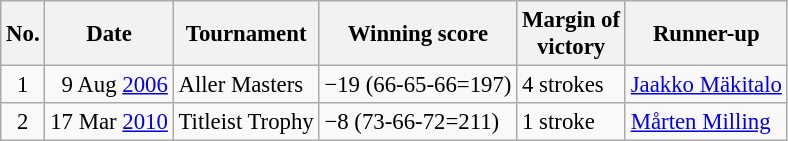<table class="wikitable" style="font-size:95%;">
<tr>
<th>No.</th>
<th>Date</th>
<th>Tournament</th>
<th>Winning score</th>
<th>Margin of<br>victory</th>
<th>Runner-up</th>
</tr>
<tr>
<td align=center>1</td>
<td align=right>9 Aug <a href='#'>2006</a></td>
<td>Aller Masters</td>
<td>−19 (66-65-66=197)</td>
<td>4 strokes</td>
<td> <a href='#'>Jaakko Mäkitalo</a></td>
</tr>
<tr>
<td align=center>2</td>
<td align=right>17 Mar <a href='#'>2010</a></td>
<td>Titleist Trophy</td>
<td>−8 (73-66-72=211)</td>
<td>1 stroke</td>
<td> <a href='#'>Mårten Milling</a></td>
</tr>
</table>
